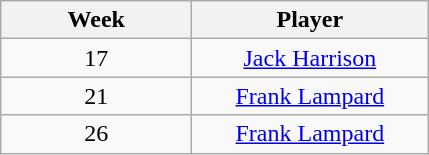<table class="wikitable" style="text-align:center">
<tr>
<th>Week</th>
<th>Player</th>
</tr>
<tr>
<td style="width:120px;">17</td>
<td style="width:150px;"> <a href='#'>Jack Harrison</a></td>
</tr>
<tr>
<td style="width:120px;">21</td>
<td style="width:150px;"> <a href='#'>Frank Lampard</a></td>
</tr>
<tr>
<td style="width:120px;">26</td>
<td style="width:150px;"> <a href='#'>Frank Lampard</a></td>
</tr>
</table>
